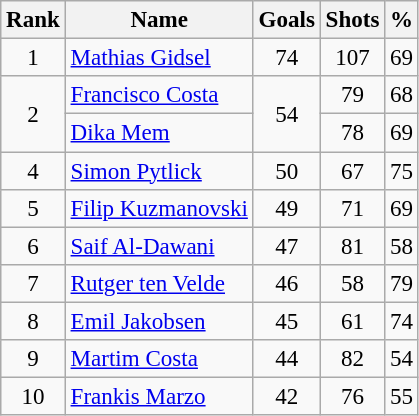<table class="wikitable sortable" style="text-align: center; font-size: 96%;">
<tr>
<th>Rank</th>
<th>Name</th>
<th>Goals</th>
<th>Shots</th>
<th>%</th>
</tr>
<tr>
<td>1</td>
<td style="text-align: left;"> <a href='#'>Mathias Gidsel</a></td>
<td>74</td>
<td>107</td>
<td>69</td>
</tr>
<tr>
<td rowspan="2">2</td>
<td style="text-align: left;"> <a href='#'>Francisco Costa</a></td>
<td rowspan="2">54</td>
<td>79</td>
<td>68</td>
</tr>
<tr>
<td style="text-align: left;"> <a href='#'>Dika Mem</a></td>
<td>78</td>
<td>69</td>
</tr>
<tr>
<td>4</td>
<td style="text-align: left;"> <a href='#'>Simon Pytlick</a></td>
<td>50</td>
<td>67</td>
<td>75</td>
</tr>
<tr>
<td>5</td>
<td style="text-align: left;"> <a href='#'>Filip Kuzmanovski</a></td>
<td>49</td>
<td>71</td>
<td>69</td>
</tr>
<tr>
<td>6</td>
<td style="text-align: left;"> <a href='#'>Saif Al-Dawani</a></td>
<td>47</td>
<td>81</td>
<td>58</td>
</tr>
<tr>
<td>7</td>
<td style="text-align: left;"> <a href='#'>Rutger ten Velde</a></td>
<td>46</td>
<td>58</td>
<td>79</td>
</tr>
<tr>
<td>8</td>
<td style="text-align: left;"> <a href='#'>Emil Jakobsen</a></td>
<td>45</td>
<td>61</td>
<td>74</td>
</tr>
<tr>
<td>9</td>
<td style="text-align: left;"> <a href='#'>Martim Costa</a></td>
<td>44</td>
<td>82</td>
<td>54</td>
</tr>
<tr>
<td>10</td>
<td style="text-align: left;"> <a href='#'>Frankis Marzo</a></td>
<td>42</td>
<td>76</td>
<td>55</td>
</tr>
</table>
